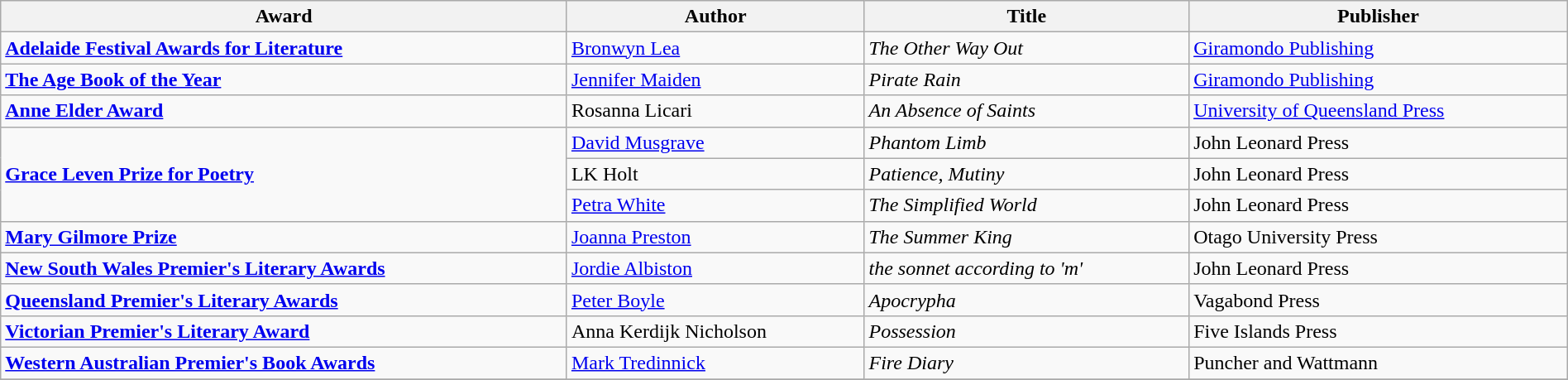<table class="wikitable" width=100%>
<tr>
<th>Award</th>
<th>Author</th>
<th>Title</th>
<th>Publisher</th>
</tr>
<tr>
<td><strong><a href='#'>Adelaide Festival Awards for Literature</a></strong></td>
<td><a href='#'>Bronwyn Lea</a></td>
<td><em>The Other Way Out</em></td>
<td><a href='#'>Giramondo Publishing</a></td>
</tr>
<tr>
<td><strong><a href='#'>The Age Book of the Year</a></strong></td>
<td><a href='#'>Jennifer Maiden</a></td>
<td><em>Pirate Rain</em></td>
<td><a href='#'>Giramondo Publishing</a></td>
</tr>
<tr>
<td><strong><a href='#'>Anne Elder Award</a></strong></td>
<td>Rosanna Licari</td>
<td><em>An Absence of Saints</em></td>
<td><a href='#'>University of Queensland Press</a></td>
</tr>
<tr>
<td rowspan=3><strong><a href='#'>Grace Leven Prize for Poetry</a></strong></td>
<td><a href='#'>David Musgrave</a></td>
<td><em>Phantom Limb</em></td>
<td>John Leonard Press</td>
</tr>
<tr>
<td>LK Holt</td>
<td><em>Patience, Mutiny</em></td>
<td>John Leonard Press</td>
</tr>
<tr>
<td><a href='#'>Petra White</a></td>
<td><em>The Simplified World</em></td>
<td>John Leonard Press</td>
</tr>
<tr>
<td><strong><a href='#'>Mary Gilmore Prize</a></strong></td>
<td><a href='#'>Joanna Preston</a></td>
<td><em>The Summer King</em></td>
<td>Otago University Press</td>
</tr>
<tr>
<td><strong><a href='#'>New South Wales Premier's Literary Awards</a></strong></td>
<td><a href='#'>Jordie Albiston</a></td>
<td><em>the sonnet according to 'm' </em></td>
<td>John Leonard Press</td>
</tr>
<tr>
<td><strong><a href='#'>Queensland Premier's Literary Awards</a></strong></td>
<td><a href='#'>Peter Boyle</a></td>
<td><em>Apocrypha</em></td>
<td>Vagabond Press</td>
</tr>
<tr>
<td><strong><a href='#'>Victorian Premier's Literary Award</a></strong></td>
<td>Anna Kerdijk Nicholson</td>
<td><em>Possession</em></td>
<td>Five Islands Press</td>
</tr>
<tr>
<td><strong><a href='#'>Western Australian Premier's Book Awards</a></strong></td>
<td><a href='#'>Mark Tredinnick</a></td>
<td><em>Fire Diary</em></td>
<td>Puncher and Wattmann</td>
</tr>
<tr>
</tr>
</table>
